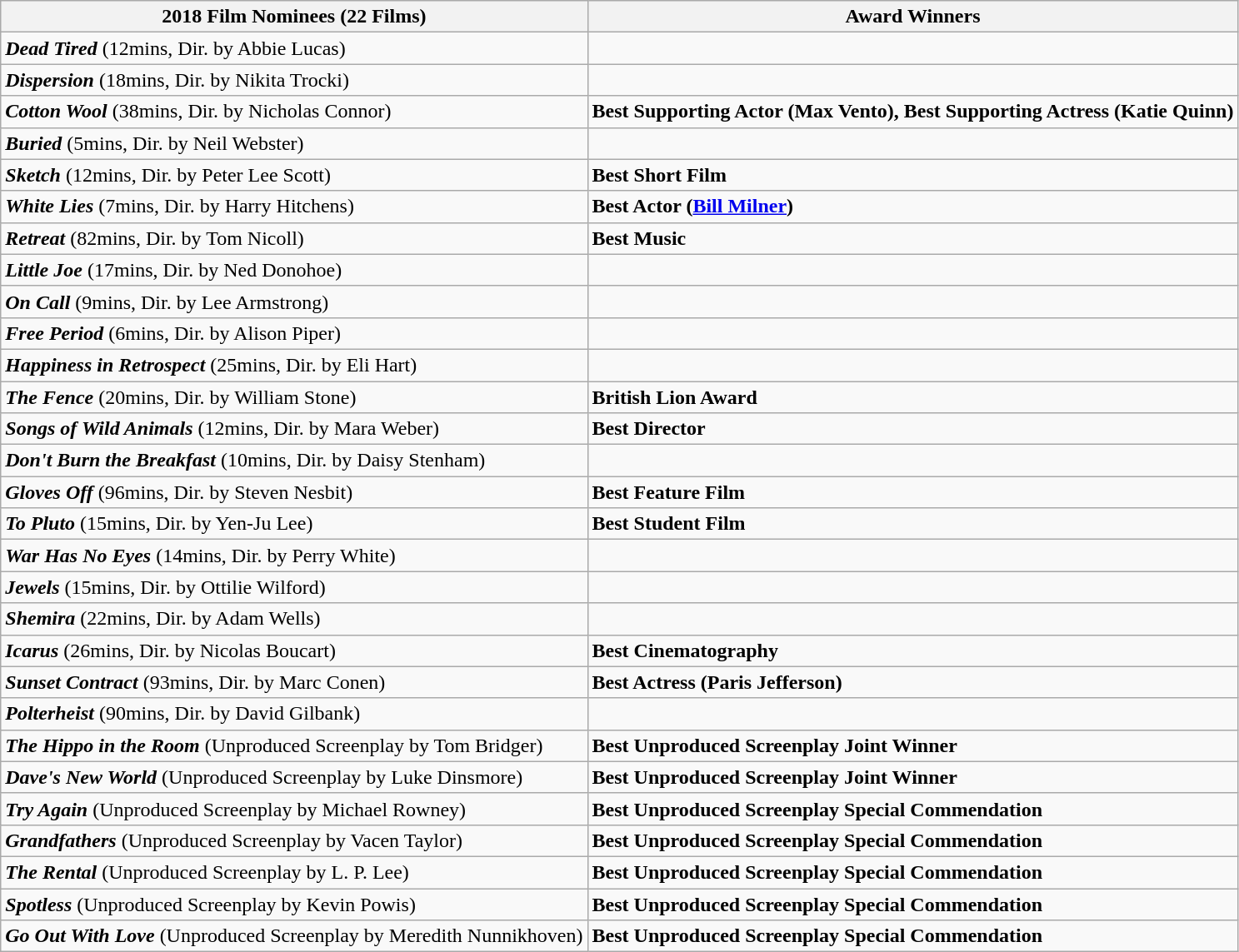<table class="wikitable mw-collapsible mw-collapsed">
<tr>
<th><strong>2018 Film Nominees (22 Films)</strong></th>
<th><strong>Award Winners</strong></th>
</tr>
<tr>
<td><strong><em>Dead Tired</em></strong> (12mins, Dir. by Abbie Lucas)</td>
<td></td>
</tr>
<tr>
<td><strong><em>Dispersion</em></strong> (18mins, Dir. by Nikita Trocki)</td>
<td></td>
</tr>
<tr>
<td><strong><em>Cotton Wool</em></strong> (38mins, Dir. by Nicholas Connor)</td>
<td><strong>Best Supporting Actor (Max Vento), Best Supporting Actress (Katie Quinn)</strong></td>
</tr>
<tr>
<td><strong><em>Buried</em></strong> (5mins, Dir. by Neil Webster)</td>
<td></td>
</tr>
<tr>
<td><strong><em>Sketch</em></strong> (12mins, Dir. by Peter Lee Scott)</td>
<td><strong>Best Short Film</strong></td>
</tr>
<tr>
<td><strong><em>White Lies</em></strong> (7mins, Dir. by Harry Hitchens)</td>
<td><strong>Best Actor (<a href='#'>Bill Milner</a>)</strong></td>
</tr>
<tr>
<td><strong><em>Retreat</em></strong> (82mins, Dir. by Tom Nicoll)</td>
<td><strong>Best Music</strong></td>
</tr>
<tr>
<td><strong><em>Little Joe</em></strong> (17mins, Dir. by Ned Donohoe)</td>
<td></td>
</tr>
<tr>
<td><strong><em>On Call</em></strong> (9mins, Dir. by Lee Armstrong)</td>
<td></td>
</tr>
<tr>
<td><strong><em>Free Period</em></strong> (6mins, Dir. by Alison Piper)</td>
<td></td>
</tr>
<tr>
<td><strong><em>Happiness in Retrospect</em></strong> (25mins, Dir. by Eli Hart)</td>
<td></td>
</tr>
<tr>
<td><strong><em>The Fence</em></strong> (20mins, Dir. by William Stone)</td>
<td><strong>British Lion Award</strong></td>
</tr>
<tr>
<td><strong><em>Songs of Wild Animals</em></strong> (12mins, Dir. by Mara Weber)</td>
<td><strong>Best Director</strong></td>
</tr>
<tr>
<td><strong><em>Don't Burn the Breakfast</em></strong> (10mins, Dir. by Daisy Stenham)</td>
<td></td>
</tr>
<tr>
<td><strong><em>Gloves Off</em></strong> (96mins, Dir. by Steven Nesbit)</td>
<td><strong>Best Feature Film</strong></td>
</tr>
<tr>
<td><strong><em>To Pluto</em></strong> (15mins, Dir. by Yen-Ju Lee)</td>
<td><strong>Best Student Film</strong></td>
</tr>
<tr>
<td><strong><em>War Has No Eyes</em></strong> (14mins, Dir. by Perry White)</td>
<td></td>
</tr>
<tr>
<td><strong><em>Jewels</em></strong> (15mins, Dir. by Ottilie Wilford)</td>
<td></td>
</tr>
<tr>
<td><strong><em>Shemira</em></strong> (22mins, Dir. by Adam Wells)</td>
<td></td>
</tr>
<tr>
<td><strong><em>Icarus</em></strong> (26mins, Dir. by Nicolas Boucart)</td>
<td><strong>Best Cinematography</strong></td>
</tr>
<tr>
<td><strong><em>Sunset Contract</em></strong> (93mins, Dir. by Marc Conen)</td>
<td><strong>Best Actress (Paris Jefferson)</strong></td>
</tr>
<tr>
<td><strong><em>Polterheist</em></strong> (90mins, Dir. by David Gilbank)</td>
<td></td>
</tr>
<tr>
<td><strong><em>The Hippo in the Room</em></strong> (Unproduced Screenplay by Tom Bridger)</td>
<td><strong>Best Unproduced Screenplay Joint Winner</strong></td>
</tr>
<tr>
<td><strong><em>Dave's New World</em></strong> (Unproduced Screenplay by Luke Dinsmore)</td>
<td><strong>Best Unproduced Screenplay Joint Winner</strong></td>
</tr>
<tr>
<td><strong><em>Try Again</em></strong> (Unproduced Screenplay by Michael Rowney)</td>
<td><strong>Best Unproduced Screenplay Special Commendation</strong></td>
</tr>
<tr>
<td><strong><em>Grandfathers</em></strong> (Unproduced Screenplay by Vacen Taylor)</td>
<td><strong>Best Unproduced Screenplay Special Commendation</strong></td>
</tr>
<tr>
<td><strong><em>The Rental</em></strong> (Unproduced Screenplay by L. P. Lee)</td>
<td><strong>Best Unproduced Screenplay Special Commendation</strong></td>
</tr>
<tr>
<td><strong><em>Spotless</em></strong> (Unproduced Screenplay by Kevin Powis)</td>
<td><strong>Best Unproduced Screenplay Special Commendation</strong></td>
</tr>
<tr>
<td><strong><em>Go Out With Love</em></strong> (Unproduced Screenplay by Meredith Nunnikhoven)</td>
<td><strong>Best Unproduced Screenplay Special Commendation</strong></td>
</tr>
</table>
